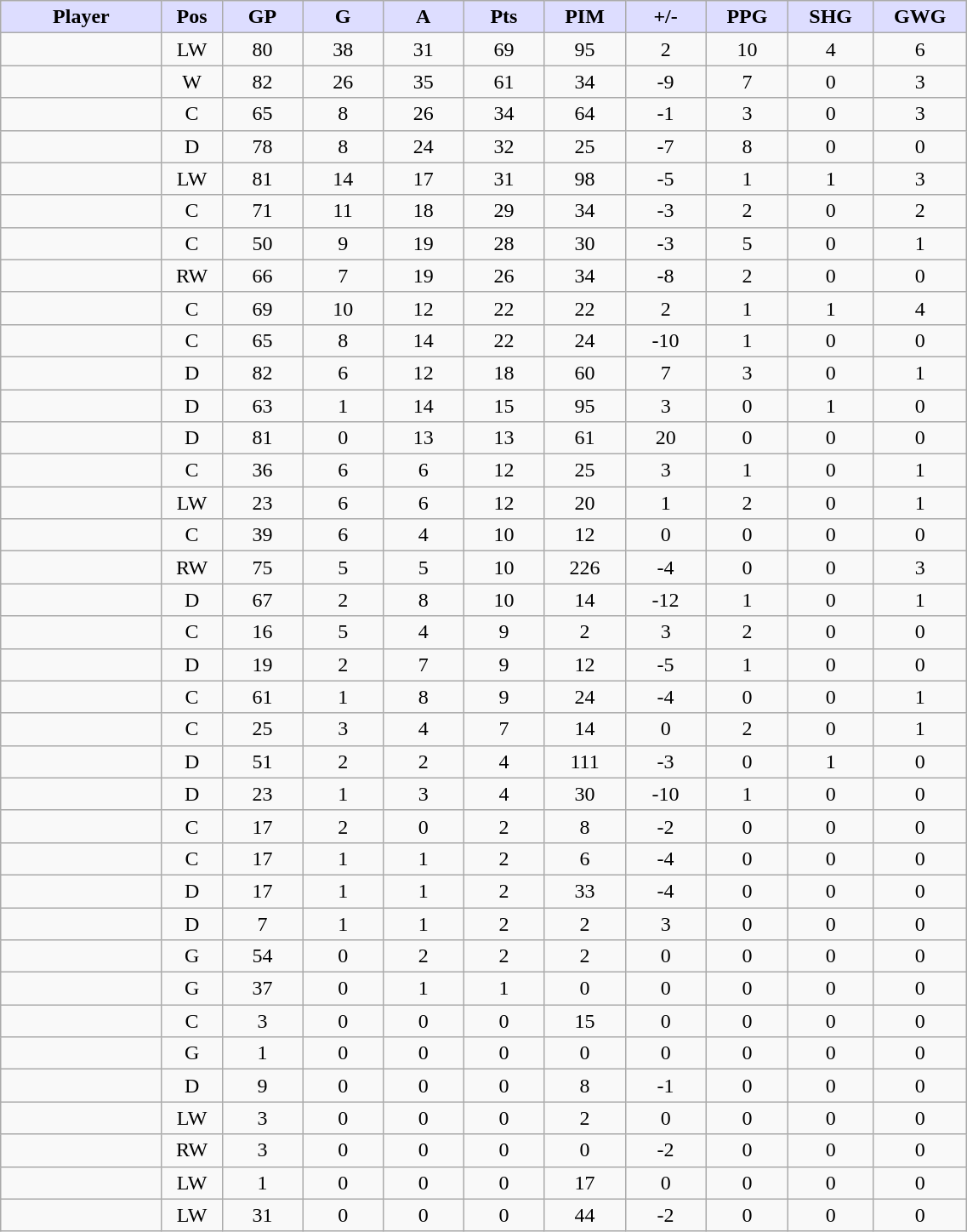<table style="width:60%;" class="wikitable sortable">
<tr style="text-align:center;">
<th style="background:#ddf; width:10%;">Player</th>
<th style="background:#ddf; width:3%;" title="Position">Pos</th>
<th style="background:#ddf; width:5%;" title="Games played">GP</th>
<th style="background:#ddf; width:5%;" title="Goals">G</th>
<th style="background:#ddf; width:5%;" title="Assists">A</th>
<th style="background:#ddf; width:5%;" title="Points">Pts</th>
<th style="background:#ddf; width:5%;" title="Penalties in Minutes">PIM</th>
<th style="background:#ddf; width:5%;" title="Plus/Minus">+/-</th>
<th style="background:#ddf; width:5%;" title="Power Play Goals">PPG</th>
<th style="background:#ddf; width:5%;" title="Short-handed Goals">SHG</th>
<th style="background:#ddf; width:5%;" title="Game-winning Goals">GWG</th>
</tr>
<tr style="text-align:center;">
<td style="text-align:right;"></td>
<td>LW</td>
<td>80</td>
<td>38</td>
<td>31</td>
<td>69</td>
<td>95</td>
<td>2</td>
<td>10</td>
<td>4</td>
<td>6</td>
</tr>
<tr style="text-align:center;">
<td style="text-align:right;"></td>
<td>W</td>
<td>82</td>
<td>26</td>
<td>35</td>
<td>61</td>
<td>34</td>
<td>-9</td>
<td>7</td>
<td>0</td>
<td>3</td>
</tr>
<tr style="text-align:center;">
<td style="text-align:right;"></td>
<td>C</td>
<td>65</td>
<td>8</td>
<td>26</td>
<td>34</td>
<td>64</td>
<td>-1</td>
<td>3</td>
<td>0</td>
<td>3</td>
</tr>
<tr style="text-align:center;">
<td style="text-align:right;"></td>
<td>D</td>
<td>78</td>
<td>8</td>
<td>24</td>
<td>32</td>
<td>25</td>
<td>-7</td>
<td>8</td>
<td>0</td>
<td>0</td>
</tr>
<tr style="text-align:center;">
<td style="text-align:right;"></td>
<td>LW</td>
<td>81</td>
<td>14</td>
<td>17</td>
<td>31</td>
<td>98</td>
<td>-5</td>
<td>1</td>
<td>1</td>
<td>3</td>
</tr>
<tr style="text-align:center;">
<td style="text-align:right;"></td>
<td>C</td>
<td>71</td>
<td>11</td>
<td>18</td>
<td>29</td>
<td>34</td>
<td>-3</td>
<td>2</td>
<td>0</td>
<td>2</td>
</tr>
<tr style="text-align:center;">
<td style="text-align:right;"></td>
<td>C</td>
<td>50</td>
<td>9</td>
<td>19</td>
<td>28</td>
<td>30</td>
<td>-3</td>
<td>5</td>
<td>0</td>
<td>1</td>
</tr>
<tr style="text-align:center;">
<td style="text-align:right;"></td>
<td>RW</td>
<td>66</td>
<td>7</td>
<td>19</td>
<td>26</td>
<td>34</td>
<td>-8</td>
<td>2</td>
<td>0</td>
<td>0</td>
</tr>
<tr style="text-align:center;">
<td style="text-align:right;"></td>
<td>C</td>
<td>69</td>
<td>10</td>
<td>12</td>
<td>22</td>
<td>22</td>
<td>2</td>
<td>1</td>
<td>1</td>
<td>4</td>
</tr>
<tr style="text-align:center;">
<td style="text-align:right;"></td>
<td>C</td>
<td>65</td>
<td>8</td>
<td>14</td>
<td>22</td>
<td>24</td>
<td>-10</td>
<td>1</td>
<td>0</td>
<td>0</td>
</tr>
<tr style="text-align:center;">
<td style="text-align:right;"></td>
<td>D</td>
<td>82</td>
<td>6</td>
<td>12</td>
<td>18</td>
<td>60</td>
<td>7</td>
<td>3</td>
<td>0</td>
<td>1</td>
</tr>
<tr style="text-align:center;">
<td style="text-align:right;"></td>
<td>D</td>
<td>63</td>
<td>1</td>
<td>14</td>
<td>15</td>
<td>95</td>
<td>3</td>
<td>0</td>
<td>1</td>
<td>0</td>
</tr>
<tr style="text-align:center;">
<td style="text-align:right;"></td>
<td>D</td>
<td>81</td>
<td>0</td>
<td>13</td>
<td>13</td>
<td>61</td>
<td>20</td>
<td>0</td>
<td>0</td>
<td>0</td>
</tr>
<tr style="text-align:center;">
<td style="text-align:right;"></td>
<td>C</td>
<td>36</td>
<td>6</td>
<td>6</td>
<td>12</td>
<td>25</td>
<td>3</td>
<td>1</td>
<td>0</td>
<td>1</td>
</tr>
<tr style="text-align:center;">
<td style="text-align:right;"></td>
<td>LW</td>
<td>23</td>
<td>6</td>
<td>6</td>
<td>12</td>
<td>20</td>
<td>1</td>
<td>2</td>
<td>0</td>
<td>1</td>
</tr>
<tr style="text-align:center;">
<td style="text-align:right;"></td>
<td>C</td>
<td>39</td>
<td>6</td>
<td>4</td>
<td>10</td>
<td>12</td>
<td>0</td>
<td>0</td>
<td>0</td>
<td>0</td>
</tr>
<tr style="text-align:center;">
<td style="text-align:right;"></td>
<td>RW</td>
<td>75</td>
<td>5</td>
<td>5</td>
<td>10</td>
<td>226</td>
<td>-4</td>
<td>0</td>
<td>0</td>
<td>3</td>
</tr>
<tr style="text-align:center;">
<td style="text-align:right;"></td>
<td>D</td>
<td>67</td>
<td>2</td>
<td>8</td>
<td>10</td>
<td>14</td>
<td>-12</td>
<td>1</td>
<td>0</td>
<td>1</td>
</tr>
<tr style="text-align:center;">
<td style="text-align:right;"></td>
<td>C</td>
<td>16</td>
<td>5</td>
<td>4</td>
<td>9</td>
<td>2</td>
<td>3</td>
<td>2</td>
<td>0</td>
<td>0</td>
</tr>
<tr style="text-align:center;">
<td style="text-align:right;"></td>
<td>D</td>
<td>19</td>
<td>2</td>
<td>7</td>
<td>9</td>
<td>12</td>
<td>-5</td>
<td>1</td>
<td>0</td>
<td>0</td>
</tr>
<tr style="text-align:center;">
<td style="text-align:right;"></td>
<td>C</td>
<td>61</td>
<td>1</td>
<td>8</td>
<td>9</td>
<td>24</td>
<td>-4</td>
<td>0</td>
<td>0</td>
<td>1</td>
</tr>
<tr style="text-align:center;">
<td style="text-align:right;"></td>
<td>C</td>
<td>25</td>
<td>3</td>
<td>4</td>
<td>7</td>
<td>14</td>
<td>0</td>
<td>2</td>
<td>0</td>
<td>1</td>
</tr>
<tr style="text-align:center;">
<td style="text-align:right;"></td>
<td>D</td>
<td>51</td>
<td>2</td>
<td>2</td>
<td>4</td>
<td>111</td>
<td>-3</td>
<td>0</td>
<td>1</td>
<td>0</td>
</tr>
<tr style="text-align:center;">
<td style="text-align:right;"></td>
<td>D</td>
<td>23</td>
<td>1</td>
<td>3</td>
<td>4</td>
<td>30</td>
<td>-10</td>
<td>1</td>
<td>0</td>
<td>0</td>
</tr>
<tr style="text-align:center;">
<td style="text-align:right;"></td>
<td>C</td>
<td>17</td>
<td>2</td>
<td>0</td>
<td>2</td>
<td>8</td>
<td>-2</td>
<td>0</td>
<td>0</td>
<td>0</td>
</tr>
<tr style="text-align:center;">
<td style="text-align:right;"></td>
<td>C</td>
<td>17</td>
<td>1</td>
<td>1</td>
<td>2</td>
<td>6</td>
<td>-4</td>
<td>0</td>
<td>0</td>
<td>0</td>
</tr>
<tr style="text-align:center;">
<td style="text-align:right;"></td>
<td>D</td>
<td>17</td>
<td>1</td>
<td>1</td>
<td>2</td>
<td>33</td>
<td>-4</td>
<td>0</td>
<td>0</td>
<td>0</td>
</tr>
<tr style="text-align:center;">
<td style="text-align:right;"></td>
<td>D</td>
<td>7</td>
<td>1</td>
<td>1</td>
<td>2</td>
<td>2</td>
<td>3</td>
<td>0</td>
<td>0</td>
<td>0</td>
</tr>
<tr style="text-align:center;">
<td style="text-align:right;"></td>
<td>G</td>
<td>54</td>
<td>0</td>
<td>2</td>
<td>2</td>
<td>2</td>
<td>0</td>
<td>0</td>
<td>0</td>
<td>0</td>
</tr>
<tr style="text-align:center;">
<td style="text-align:right;"></td>
<td>G</td>
<td>37</td>
<td>0</td>
<td>1</td>
<td>1</td>
<td>0</td>
<td>0</td>
<td>0</td>
<td>0</td>
<td>0</td>
</tr>
<tr style="text-align:center;">
<td style="text-align:right;"></td>
<td>C</td>
<td>3</td>
<td>0</td>
<td>0</td>
<td>0</td>
<td>15</td>
<td>0</td>
<td>0</td>
<td>0</td>
<td>0</td>
</tr>
<tr style="text-align:center;">
<td style="text-align:right;"></td>
<td>G</td>
<td>1</td>
<td>0</td>
<td>0</td>
<td>0</td>
<td>0</td>
<td>0</td>
<td>0</td>
<td>0</td>
<td>0</td>
</tr>
<tr style="text-align:center;">
<td style="text-align:right;"></td>
<td>D</td>
<td>9</td>
<td>0</td>
<td>0</td>
<td>0</td>
<td>8</td>
<td>-1</td>
<td>0</td>
<td>0</td>
<td>0</td>
</tr>
<tr style="text-align:center;">
<td style="text-align:right;"></td>
<td>LW</td>
<td>3</td>
<td>0</td>
<td>0</td>
<td>0</td>
<td>2</td>
<td>0</td>
<td>0</td>
<td>0</td>
<td>0</td>
</tr>
<tr style="text-align:center;">
<td style="text-align:right;"></td>
<td>RW</td>
<td>3</td>
<td>0</td>
<td>0</td>
<td>0</td>
<td>0</td>
<td>-2</td>
<td>0</td>
<td>0</td>
<td>0</td>
</tr>
<tr style="text-align:center;">
<td style="text-align:right;"></td>
<td>LW</td>
<td>1</td>
<td>0</td>
<td>0</td>
<td>0</td>
<td>17</td>
<td>0</td>
<td>0</td>
<td>0</td>
<td>0</td>
</tr>
<tr style="text-align:center;">
<td style="text-align:right;"></td>
<td>LW</td>
<td>31</td>
<td>0</td>
<td>0</td>
<td>0</td>
<td>44</td>
<td>-2</td>
<td>0</td>
<td>0</td>
<td>0</td>
</tr>
</table>
